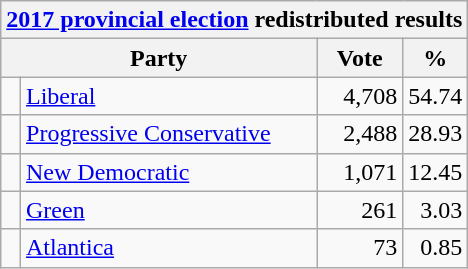<table class="wikitable">
<tr>
<th colspan="4"><a href='#'>2017 provincial election</a> redistributed results</th>
</tr>
<tr>
<th bgcolor="#DDDDFF" width="130px" colspan="2">Party</th>
<th bgcolor="#DDDDFF" width="50px">Vote</th>
<th bgcolor="#DDDDFF" width="30px">%</th>
</tr>
<tr>
<td> </td>
<td><a href='#'>Liberal</a></td>
<td align=right>4,708</td>
<td align=right>54.74</td>
</tr>
<tr>
<td> </td>
<td><a href='#'>Progressive Conservative</a></td>
<td align=right>2,488</td>
<td align=right>28.93</td>
</tr>
<tr>
<td> </td>
<td><a href='#'>New Democratic</a></td>
<td align=right>1,071</td>
<td align=right>12.45</td>
</tr>
<tr>
<td> </td>
<td><a href='#'>Green</a></td>
<td align=right>261</td>
<td align=right>3.03</td>
</tr>
<tr>
<td> </td>
<td><a href='#'>Atlantica</a></td>
<td align=right>73</td>
<td align=right>0.85</td>
</tr>
</table>
